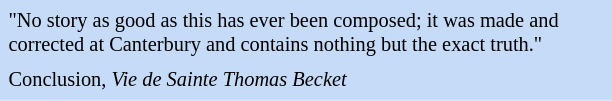<table class="toccolours" style="float: left; margin-left: 1em; margin-right: 2em; font-size: 85%; background:#c6dbf7; color:black; width:30em; max-width: 40%;" cellspacing="5">
<tr>
<td style="text-align: left;">"No story as good as this has ever been composed; it was made and corrected at Canterbury and contains nothing but the exact truth."</td>
</tr>
<tr>
<td style="text-align: left;">Conclusion, <em>Vie de Sainte Thomas Becket</em></td>
</tr>
</table>
